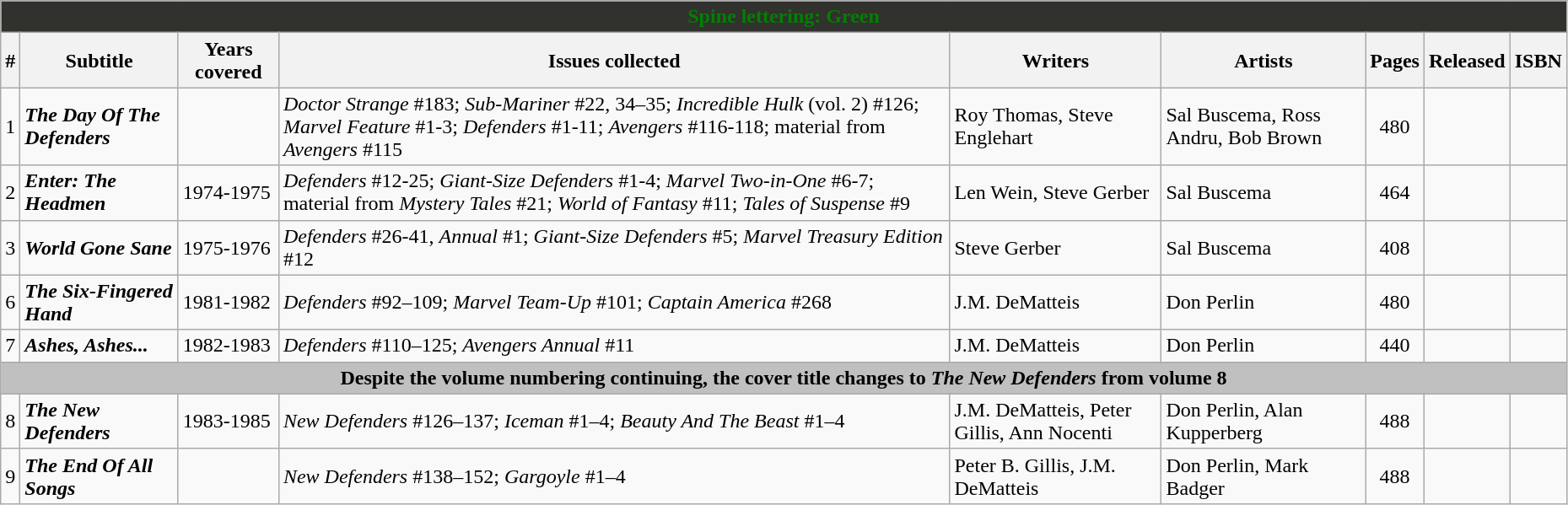<table class="wikitable sortable" width=98%>
<tr>
<th colspan=9 style="background-color: #31312D; color: green;">Spine lettering: Green</th>
</tr>
<tr>
<th class="unsortable">#</th>
<th class="unsortable">Subtitle</th>
<th>Years covered</th>
<th class="unsortable">Issues collected</th>
<th class="unsortable">Writers</th>
<th class="unsortable">Artists</th>
<th class="unsortable">Pages</th>
<th>Released</th>
<th class="unsortable">ISBN</th>
</tr>
<tr>
<td>1</td>
<td><strong><em>The Day Of The Defenders</em></strong></td>
<td></td>
<td><em>Doctor Strange</em> #183; <em>Sub-Mariner</em> #22, 34–35; <em>Incredible Hulk</em> (vol. 2) #126; <em>Marvel Feature</em> #1-3; <em>Defenders</em> #1-11; <em>Avengers</em> #116-118; material from <em>Avengers</em> #115</td>
<td>Roy Thomas, Steve Englehart</td>
<td>Sal Buscema, Ross Andru, Bob Brown</td>
<td style="text-align: center;">480</td>
<td></td>
<td></td>
</tr>
<tr>
<td>2</td>
<td><strong><em>Enter: The Headmen</em></strong></td>
<td>1974-1975</td>
<td><em>Defenders</em> #12-25; <em>Giant-Size Defenders</em> #1-4; <em>Marvel Two-in-One</em> #6-7; material from <em>Mystery Tales</em> #21; <em>World of Fantasy</em> #11; <em>Tales of Suspense</em> #9</td>
<td>Len Wein, Steve Gerber</td>
<td>Sal Buscema</td>
<td style="text-align: center;">464</td>
<td></td>
<td></td>
</tr>
<tr>
<td>3</td>
<td><strong><em>World Gone Sane</em></strong></td>
<td>1975-1976</td>
<td><em>Defenders</em> #26-41, <em>Annual</em> #1; <em>Giant-Size Defenders</em> #5;  <em>Marvel Treasury Edition</em> #12</td>
<td>Steve Gerber</td>
<td>Sal Buscema</td>
<td style="text-align: center;">408</td>
<td></td>
<td></td>
</tr>
<tr>
<td>6</td>
<td><strong><em>The Six-Fingered Hand</em></strong></td>
<td>1981-1982</td>
<td><em>Defenders</em> #92–109; <em>Marvel Team-Up</em> #101; <em>Captain America</em> #268</td>
<td>J.M. DeMatteis</td>
<td>Don Perlin</td>
<td style="text-align: center;">480</td>
<td></td>
<td></td>
</tr>
<tr>
<td>7</td>
<td><strong><em>Ashes, Ashes...</em></strong></td>
<td>1982-1983</td>
<td><em>Defenders</em> #110–125; <em>Avengers Annual</em> #11</td>
<td>J.M. DeMatteis</td>
<td>Don Perlin</td>
<td style="text-align: center;">440</td>
<td></td>
<td></td>
</tr>
<tr>
<th colspan=9 style="background-color: silver;">Despite the volume numbering continuing, the cover title changes to <em>The New Defenders</em> from volume 8</th>
</tr>
<tr>
<td>8</td>
<td><strong><em>The New Defenders</em></strong></td>
<td>1983-1985</td>
<td><em>New Defenders</em> #126–137; <em>Iceman</em> #1–4; <em>Beauty And The Beast</em> #1–4</td>
<td>J.M. DeMatteis, Peter Gillis, Ann Nocenti</td>
<td>Don Perlin, Alan Kupperberg</td>
<td style="text-align: center;">488</td>
<td></td>
<td></td>
</tr>
<tr>
<td>9</td>
<td><strong><em>The End Of All Songs</em></strong></td>
<td></td>
<td><em>New Defenders</em> #138–152; <em>Gargoyle</em> #1–4</td>
<td>Peter B. Gillis, J.M. DeMatteis</td>
<td>Don Perlin, Mark Badger</td>
<td style="text-align: center;">488</td>
<td></td>
<td></td>
</tr>
</table>
